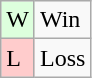<table class="wikitable">
<tr>
<td style="background:#dfd;">W</td>
<td>Win</td>
</tr>
<tr>
<td style="background:#fcc;">L</td>
<td>Loss</td>
</tr>
</table>
